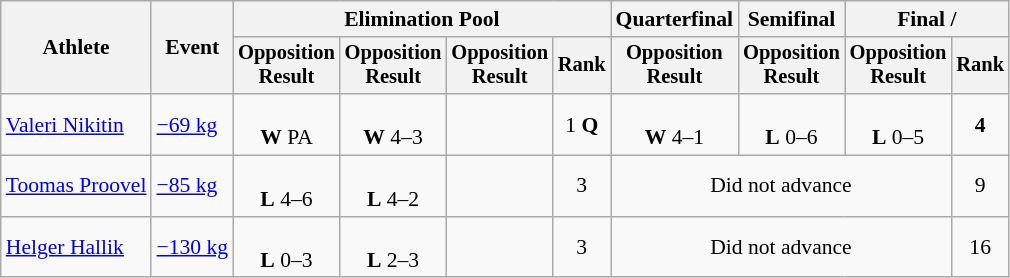<table class="wikitable" style="font-size:90%">
<tr>
<th rowspan="2">Athlete</th>
<th rowspan="2">Event</th>
<th colspan=4>Elimination Pool</th>
<th>Quarterfinal</th>
<th>Semifinal</th>
<th colspan=2>Final / </th>
</tr>
<tr style="font-size: 95%">
<th>Opposition<br>Result</th>
<th>Opposition<br>Result</th>
<th>Opposition<br>Result</th>
<th>Rank</th>
<th>Opposition<br>Result</th>
<th>Opposition<br>Result</th>
<th>Opposition<br>Result</th>
<th>Rank</th>
</tr>
<tr align=center>
<td align=left><a href='#'>Valeri Nikitin</a></td>
<td align=left><a href='#'>−69 kg</a></td>
<td><br><strong>W</strong> PA</td>
<td><br><strong>W</strong> 4–3</td>
<td></td>
<td>1 <strong>Q</strong></td>
<td><br><strong>W</strong> 4–1</td>
<td><br><strong>L</strong> 0–6</td>
<td><br><strong>L</strong> 0–5</td>
<td><strong>4</strong></td>
</tr>
<tr align=center>
<td align=left><a href='#'>Toomas Proovel</a></td>
<td align=left><a href='#'>−85 kg</a></td>
<td><br><strong>L</strong> 4–6</td>
<td><br><strong>L</strong> 4–2</td>
<td></td>
<td>3</td>
<td colspan=3>Did not advance</td>
<td>9</td>
</tr>
<tr align=center>
<td align=left><a href='#'>Helger Hallik</a></td>
<td align=left><a href='#'>−130 kg</a></td>
<td><br><strong>L</strong> 0–3</td>
<td><br><strong>L</strong> 2–3</td>
<td></td>
<td>3</td>
<td colspan=3>Did not advance</td>
<td>16</td>
</tr>
</table>
